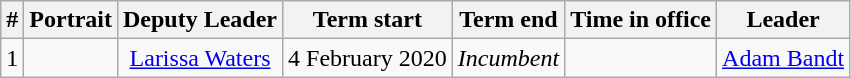<table class="wikitable sortable">
<tr>
<th>#</th>
<th>Portrait</th>
<th>Deputy Leader</th>
<th>Term start</th>
<th>Term end</th>
<th>Time in office</th>
<th>Leader</th>
</tr>
<tr align="center">
<td>1</td>
<td></td>
<td><a href='#'>Larissa Waters</a></td>
<td>4 February 2020</td>
<td><em>Incumbent</em></td>
<td></td>
<td><a href='#'>Adam Bandt</a></td>
</tr>
</table>
